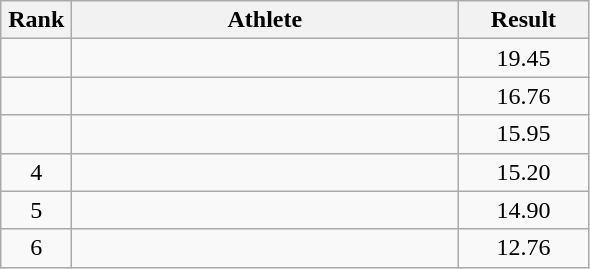<table class=wikitable style="text-align:center">
<tr>
<th width=40>Rank</th>
<th width=250>Athlete</th>
<th width=80>Result</th>
</tr>
<tr>
<td></td>
<td align=left></td>
<td>19.45</td>
</tr>
<tr>
<td></td>
<td align=left></td>
<td>16.76</td>
</tr>
<tr>
<td></td>
<td align=left></td>
<td>15.95</td>
</tr>
<tr>
<td>4</td>
<td align=left></td>
<td>15.20</td>
</tr>
<tr>
<td>5</td>
<td align=left></td>
<td>14.90</td>
</tr>
<tr>
<td>6</td>
<td align=left></td>
<td>12.76</td>
</tr>
</table>
